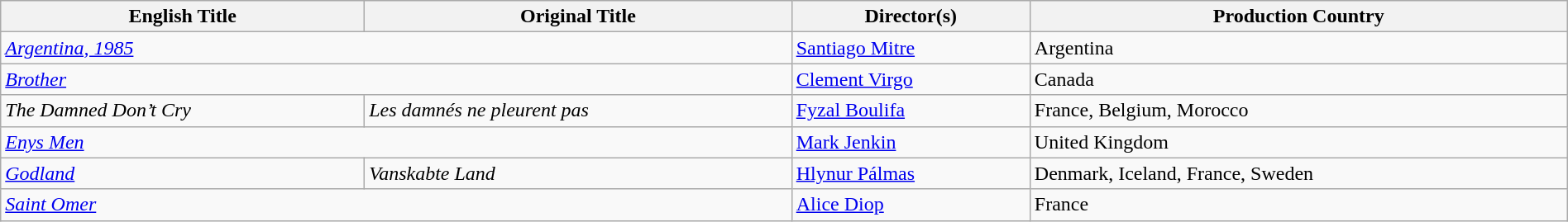<table class="sortable wikitable" style="width:100%; margin-bottom:4px">
<tr>
<th>English Title</th>
<th>Original Title</th>
<th>Director(s)</th>
<th>Production Country</th>
</tr>
<tr>
<td colspan="2"><em><a href='#'>Argentina, 1985</a></em></td>
<td><a href='#'>Santiago Mitre</a></td>
<td>Argentina</td>
</tr>
<tr>
<td colspan="2"><em><a href='#'>Brother</a></em></td>
<td><a href='#'>Clement Virgo</a></td>
<td>Canada</td>
</tr>
<tr>
<td><em>The Damned Don’t Cry</em></td>
<td><em>Les damnés ne pleurent pas</em></td>
<td><a href='#'>Fyzal Boulifa</a></td>
<td>France, Belgium, Morocco</td>
</tr>
<tr>
<td colspan="2"><em><a href='#'>Enys Men</a></em></td>
<td><a href='#'>Mark Jenkin</a></td>
<td>United Kingdom</td>
</tr>
<tr>
<td><em><a href='#'>Godland</a></em></td>
<td><em>Vanskabte Land</em></td>
<td><a href='#'>Hlynur Pálmas</a></td>
<td>Denmark, Iceland, France, Sweden</td>
</tr>
<tr>
<td colspan="2"><em><a href='#'>Saint Omer</a></em></td>
<td><a href='#'>Alice Diop</a></td>
<td>France</td>
</tr>
</table>
